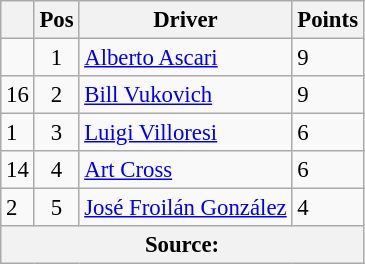<table class="wikitable" style="font-size: 95%;">
<tr>
<th></th>
<th>Pos</th>
<th>Driver</th>
<th>Points</th>
</tr>
<tr>
<td align="left"></td>
<td align="center">1</td>
<td> <a href='#'>Alberto Ascari</a></td>
<td align="left">9</td>
</tr>
<tr>
<td align="left"> 16</td>
<td align="center">2</td>
<td> <a href='#'>Bill Vukovich</a></td>
<td align="left">9</td>
</tr>
<tr>
<td align="left"> 1</td>
<td align="center">3</td>
<td> <a href='#'>Luigi Villoresi</a></td>
<td align="left">6</td>
</tr>
<tr>
<td align="left"> 14</td>
<td align="center">4</td>
<td> <a href='#'>Art Cross</a></td>
<td align="left">6</td>
</tr>
<tr>
<td align="left"> 2</td>
<td align="center">5</td>
<td> <a href='#'>José Froilán González</a></td>
<td align="left">4</td>
</tr>
<tr>
<th colspan=4>Source:</th>
</tr>
</table>
